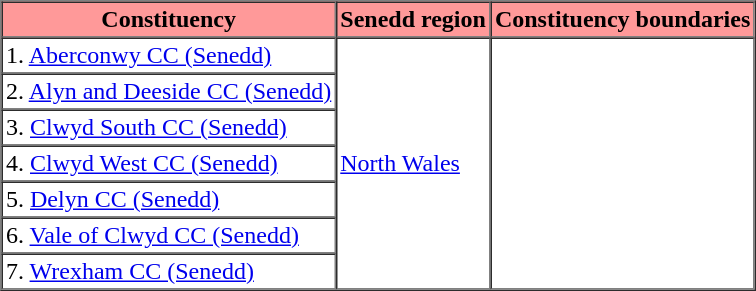<table border=1 cellpadding="2" cellspacing="0">
<tr>
<th bgcolor="#ff9999">Constituency</th>
<th bgcolor="#ff9999">Senedd region</th>
<th bgcolor="#ff9999">Constituency boundaries</th>
</tr>
<tr>
<td>1. <a href='#'>Aberconwy CC (Senedd)</a></td>
<td rowspan=7><a href='#'>North Wales</a></td>
<td rowspan=7></td>
</tr>
<tr>
<td>2. <a href='#'>Alyn and Deeside CC (Senedd)</a></td>
</tr>
<tr>
<td>3. <a href='#'>Clwyd South CC (Senedd)</a></td>
</tr>
<tr>
<td>4. <a href='#'>Clwyd West CC (Senedd)</a></td>
</tr>
<tr>
<td>5. <a href='#'>Delyn CC (Senedd)</a></td>
</tr>
<tr>
<td>6. <a href='#'>Vale of Clwyd CC (Senedd)</a></td>
</tr>
<tr>
<td>7. <a href='#'>Wrexham CC (Senedd)</a></td>
</tr>
</table>
